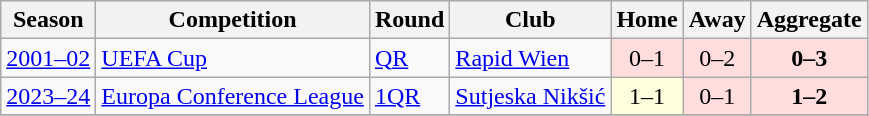<table class="wikitable">
<tr>
<th>Season</th>
<th>Competition</th>
<th>Round</th>
<th>Club</th>
<th>Home</th>
<th>Away</th>
<th>Aggregate</th>
</tr>
<tr>
<td><a href='#'>2001–02</a></td>
<td><a href='#'>UEFA Cup</a></td>
<td><a href='#'>QR</a></td>
<td> <a href='#'>Rapid Wien</a></td>
<td style="text-align:center;" bgcolor="#fdd">0–1</td>
<td style="text-align:center;" bgcolor="#fdd">0–2</td>
<td style="text-align:center;" bgcolor="#fdd"><strong>0–3</strong></td>
</tr>
<tr>
<td><a href='#'>2023–24</a></td>
<td><a href='#'>Europa Conference League</a></td>
<td><a href='#'>1QR</a></td>
<td> <a href='#'>Sutjeska Nikšić</a></td>
<td style="text-align:center;" bgcolor="#ffffdd">1–1</td>
<td style="text-align:center;" bgcolor="#fdd">0–1</td>
<td style="text-align:center;" bgcolor="#fdd"><strong>1–2</strong></td>
</tr>
<tr>
</tr>
</table>
